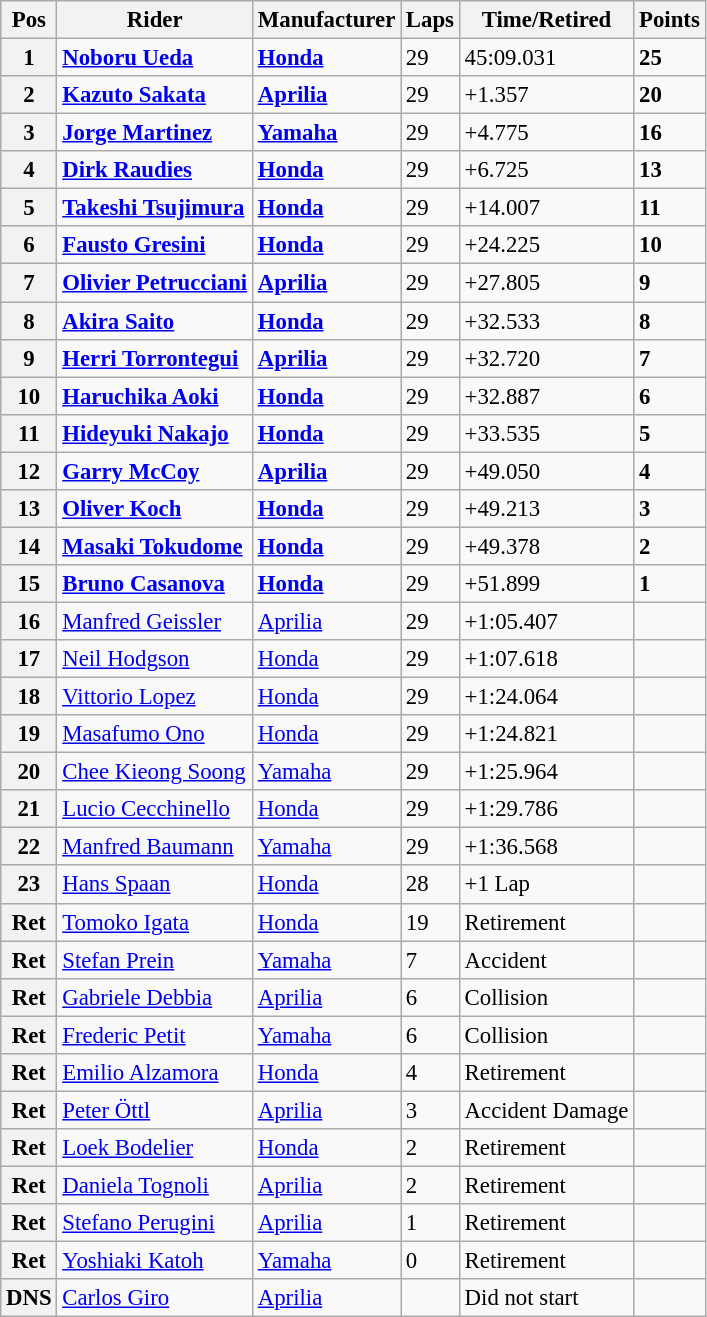<table class="wikitable" style="font-size: 95%;">
<tr>
<th>Pos</th>
<th>Rider</th>
<th>Manufacturer</th>
<th>Laps</th>
<th>Time/Retired</th>
<th>Points</th>
</tr>
<tr>
<th>1</th>
<td> <strong><a href='#'>Noboru Ueda</a></strong></td>
<td><strong><a href='#'>Honda</a></strong></td>
<td>29</td>
<td>45:09.031</td>
<td><strong>25</strong></td>
</tr>
<tr>
<th>2</th>
<td> <strong><a href='#'>Kazuto Sakata</a></strong></td>
<td><strong><a href='#'>Aprilia</a></strong></td>
<td>29</td>
<td>+1.357</td>
<td><strong>20</strong></td>
</tr>
<tr>
<th>3</th>
<td> <strong><a href='#'>Jorge Martinez</a></strong></td>
<td><strong><a href='#'>Yamaha</a></strong></td>
<td>29</td>
<td>+4.775</td>
<td><strong>16</strong></td>
</tr>
<tr>
<th>4</th>
<td> <strong><a href='#'>Dirk Raudies</a></strong></td>
<td><strong><a href='#'>Honda</a></strong></td>
<td>29</td>
<td>+6.725</td>
<td><strong>13</strong></td>
</tr>
<tr>
<th>5</th>
<td> <strong><a href='#'>Takeshi Tsujimura</a></strong></td>
<td><strong><a href='#'>Honda</a></strong></td>
<td>29</td>
<td>+14.007</td>
<td><strong>11</strong></td>
</tr>
<tr>
<th>6</th>
<td> <strong><a href='#'>Fausto Gresini</a></strong></td>
<td><strong><a href='#'>Honda</a></strong></td>
<td>29</td>
<td>+24.225</td>
<td><strong>10</strong></td>
</tr>
<tr>
<th>7</th>
<td> <strong><a href='#'>Olivier Petrucciani</a></strong></td>
<td><strong><a href='#'>Aprilia</a></strong></td>
<td>29</td>
<td>+27.805</td>
<td><strong>9</strong></td>
</tr>
<tr>
<th>8</th>
<td> <strong><a href='#'>Akira Saito</a></strong></td>
<td><strong><a href='#'>Honda</a></strong></td>
<td>29</td>
<td>+32.533</td>
<td><strong>8</strong></td>
</tr>
<tr>
<th>9</th>
<td> <strong><a href='#'>Herri Torrontegui</a></strong></td>
<td><strong><a href='#'>Aprilia</a></strong></td>
<td>29</td>
<td>+32.720</td>
<td><strong>7</strong></td>
</tr>
<tr>
<th>10</th>
<td> <strong><a href='#'>Haruchika Aoki</a></strong></td>
<td><strong><a href='#'>Honda</a></strong></td>
<td>29</td>
<td>+32.887</td>
<td><strong>6</strong></td>
</tr>
<tr>
<th>11</th>
<td> <strong><a href='#'>Hideyuki Nakajo</a></strong></td>
<td><strong><a href='#'>Honda</a></strong></td>
<td>29</td>
<td>+33.535</td>
<td><strong>5</strong></td>
</tr>
<tr>
<th>12</th>
<td> <strong><a href='#'>Garry McCoy</a></strong></td>
<td><strong><a href='#'>Aprilia</a></strong></td>
<td>29</td>
<td>+49.050</td>
<td><strong>4</strong></td>
</tr>
<tr>
<th>13</th>
<td> <strong><a href='#'>Oliver Koch</a></strong></td>
<td><strong><a href='#'>Honda</a></strong></td>
<td>29</td>
<td>+49.213</td>
<td><strong>3</strong></td>
</tr>
<tr>
<th>14</th>
<td> <strong><a href='#'>Masaki Tokudome</a></strong></td>
<td><strong><a href='#'>Honda</a></strong></td>
<td>29</td>
<td>+49.378</td>
<td><strong>2</strong></td>
</tr>
<tr>
<th>15</th>
<td> <strong><a href='#'>Bruno Casanova</a></strong></td>
<td><strong><a href='#'>Honda</a></strong></td>
<td>29</td>
<td>+51.899</td>
<td><strong>1</strong></td>
</tr>
<tr>
<th>16</th>
<td> <a href='#'>Manfred Geissler</a></td>
<td><a href='#'>Aprilia</a></td>
<td>29</td>
<td>+1:05.407</td>
<td></td>
</tr>
<tr>
<th>17</th>
<td> <a href='#'>Neil Hodgson</a></td>
<td><a href='#'>Honda</a></td>
<td>29</td>
<td>+1:07.618</td>
<td></td>
</tr>
<tr>
<th>18</th>
<td> <a href='#'>Vittorio Lopez</a></td>
<td><a href='#'>Honda</a></td>
<td>29</td>
<td>+1:24.064</td>
<td></td>
</tr>
<tr>
<th>19</th>
<td> <a href='#'>Masafumo Ono</a></td>
<td><a href='#'>Honda</a></td>
<td>29</td>
<td>+1:24.821</td>
<td></td>
</tr>
<tr>
<th>20</th>
<td> <a href='#'>Chee Kieong Soong</a></td>
<td><a href='#'>Yamaha</a></td>
<td>29</td>
<td>+1:25.964</td>
<td></td>
</tr>
<tr>
<th>21</th>
<td> <a href='#'>Lucio Cecchinello</a></td>
<td><a href='#'>Honda</a></td>
<td>29</td>
<td>+1:29.786</td>
<td></td>
</tr>
<tr>
<th>22</th>
<td> <a href='#'>Manfred Baumann</a></td>
<td><a href='#'>Yamaha</a></td>
<td>29</td>
<td>+1:36.568</td>
<td></td>
</tr>
<tr>
<th>23</th>
<td> <a href='#'>Hans Spaan</a></td>
<td><a href='#'>Honda</a></td>
<td>28</td>
<td>+1 Lap</td>
<td></td>
</tr>
<tr>
<th>Ret</th>
<td> <a href='#'>Tomoko Igata</a></td>
<td><a href='#'>Honda</a></td>
<td>19</td>
<td>Retirement</td>
<td></td>
</tr>
<tr>
<th>Ret</th>
<td> <a href='#'>Stefan Prein</a></td>
<td><a href='#'>Yamaha</a></td>
<td>7</td>
<td>Accident</td>
<td></td>
</tr>
<tr>
<th>Ret</th>
<td> <a href='#'>Gabriele Debbia</a></td>
<td><a href='#'>Aprilia</a></td>
<td>6</td>
<td>Collision</td>
<td></td>
</tr>
<tr>
<th>Ret</th>
<td> <a href='#'>Frederic Petit</a></td>
<td><a href='#'>Yamaha</a></td>
<td>6</td>
<td>Collision</td>
<td></td>
</tr>
<tr>
<th>Ret</th>
<td> <a href='#'>Emilio Alzamora</a></td>
<td><a href='#'>Honda</a></td>
<td>4</td>
<td>Retirement</td>
<td></td>
</tr>
<tr>
<th>Ret</th>
<td> <a href='#'>Peter Öttl</a></td>
<td><a href='#'>Aprilia</a></td>
<td>3</td>
<td>Accident Damage</td>
<td></td>
</tr>
<tr>
<th>Ret</th>
<td> <a href='#'>Loek Bodelier</a></td>
<td><a href='#'>Honda</a></td>
<td>2</td>
<td>Retirement</td>
<td></td>
</tr>
<tr>
<th>Ret</th>
<td> <a href='#'>Daniela Tognoli</a></td>
<td><a href='#'>Aprilia</a></td>
<td>2</td>
<td>Retirement</td>
<td></td>
</tr>
<tr>
<th>Ret</th>
<td> <a href='#'>Stefano Perugini</a></td>
<td><a href='#'>Aprilia</a></td>
<td>1</td>
<td>Retirement</td>
<td></td>
</tr>
<tr>
<th>Ret</th>
<td> <a href='#'>Yoshiaki Katoh</a></td>
<td><a href='#'>Yamaha</a></td>
<td>0</td>
<td>Retirement</td>
<td></td>
</tr>
<tr>
<th>DNS</th>
<td> <a href='#'>Carlos Giro</a></td>
<td><a href='#'>Aprilia</a></td>
<td></td>
<td>Did not start</td>
<td></td>
</tr>
</table>
